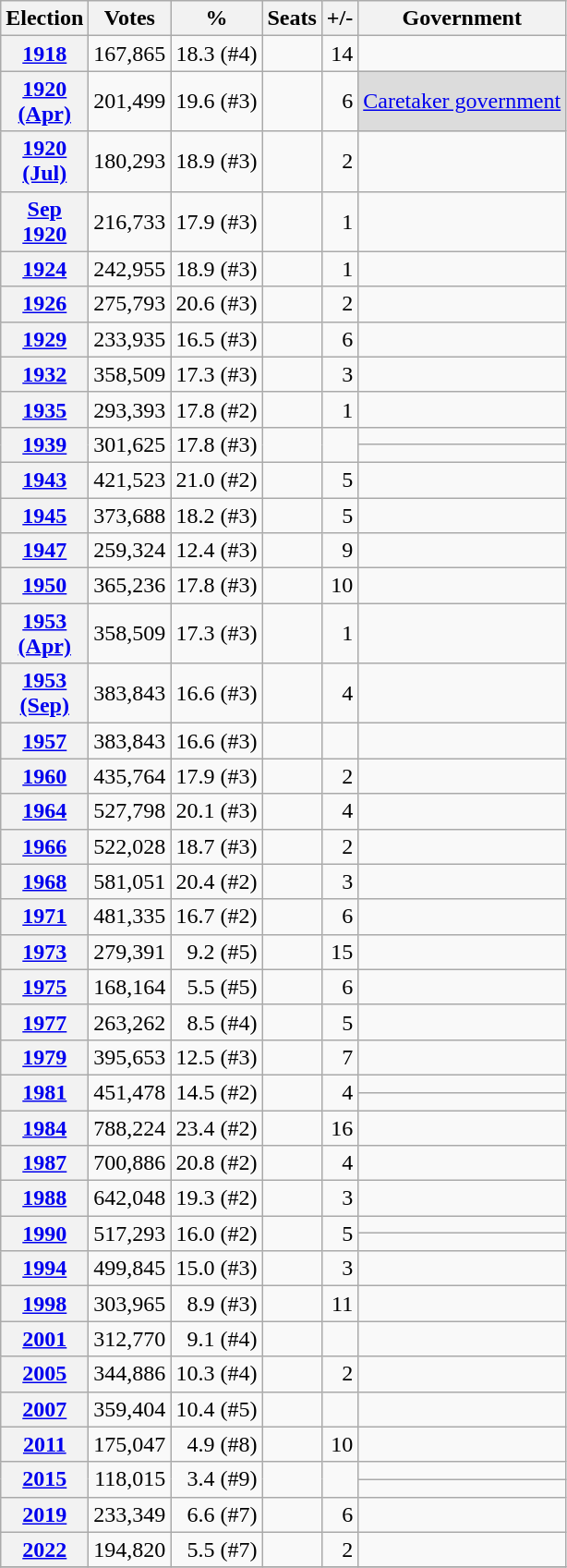<table class="wikitable" style="text-align:right;">
<tr>
<th>Election</th>
<th>Votes</th>
<th>%</th>
<th>Seats</th>
<th>+/-</th>
<th>Government</th>
</tr>
<tr>
<th><a href='#'>1918</a></th>
<td>167,865</td>
<td>18.3 (#4)</td>
<td></td>
<td> 14</td>
<td></td>
</tr>
<tr>
<th><a href='#'>1920<br>(Apr)</a></th>
<td>201,499</td>
<td>19.6 (#3)</td>
<td></td>
<td> 6</td>
<td style=background:#dcdcdc;text-align:center><a href='#'>Caretaker government</a></td>
</tr>
<tr>
<th><a href='#'>1920<br>(Jul)</a></th>
<td>180,293</td>
<td>18.9 (#3)</td>
<td></td>
<td> 2</td>
<td></td>
</tr>
<tr>
<th><a href='#'>Sep<br>1920</a></th>
<td>216,733</td>
<td>17.9 (#3)</td>
<td></td>
<td> 1</td>
<td></td>
</tr>
<tr>
<th><a href='#'>1924</a></th>
<td>242,955</td>
<td>18.9 (#3)</td>
<td></td>
<td> 1</td>
<td></td>
</tr>
<tr>
<th><a href='#'>1926</a></th>
<td>275,793</td>
<td>20.6 (#3)</td>
<td></td>
<td> 2</td>
<td></td>
</tr>
<tr>
<th><a href='#'>1929</a></th>
<td>233,935</td>
<td>16.5 (#3)</td>
<td></td>
<td> 6</td>
<td></td>
</tr>
<tr>
<th><a href='#'>1932</a></th>
<td>358,509</td>
<td>17.3 (#3)</td>
<td></td>
<td> 3</td>
<td></td>
</tr>
<tr>
<th><a href='#'>1935</a></th>
<td>293,393</td>
<td>17.8 (#2)</td>
<td></td>
<td> 1</td>
<td></td>
</tr>
<tr>
<th rowspan="2"><a href='#'>1939</a></th>
<td rowspan="2">301,625</td>
<td rowspan="2">17.8 (#3)</td>
<td rowspan="2"></td>
<td rowspan="2"></td>
<td> </td>
</tr>
<tr>
<td> </td>
</tr>
<tr>
<th><a href='#'>1943</a></th>
<td>421,523</td>
<td>21.0 (#2)</td>
<td></td>
<td> 5</td>
<td></td>
</tr>
<tr>
<th><a href='#'>1945</a></th>
<td>373,688</td>
<td>18.2 (#3)</td>
<td></td>
<td> 5</td>
<td></td>
</tr>
<tr>
<th><a href='#'>1947</a></th>
<td>259,324</td>
<td>12.4 (#3)</td>
<td></td>
<td> 9</td>
<td></td>
</tr>
<tr>
<th><a href='#'>1950</a></th>
<td>365,236</td>
<td>17.8 (#3)</td>
<td></td>
<td> 10</td>
<td></td>
</tr>
<tr>
<th><a href='#'>1953<br>(Apr)</a></th>
<td>358,509</td>
<td>17.3 (#3)</td>
<td></td>
<td> 1</td>
<td></td>
</tr>
<tr>
<th><a href='#'>1953<br>(Sep)</a></th>
<td>383,843</td>
<td>16.6 (#3)</td>
<td></td>
<td> 4</td>
<td></td>
</tr>
<tr>
<th><a href='#'>1957</a></th>
<td>383,843</td>
<td>16.6 (#3)</td>
<td></td>
<td></td>
<td></td>
</tr>
<tr>
<th><a href='#'>1960</a></th>
<td>435,764</td>
<td>17.9 (#3)</td>
<td></td>
<td> 2</td>
<td></td>
</tr>
<tr>
<th><a href='#'>1964</a></th>
<td>527,798</td>
<td>20.1 (#3)</td>
<td></td>
<td> 4</td>
<td></td>
</tr>
<tr>
<th><a href='#'>1966</a></th>
<td>522,028</td>
<td>18.7 (#3)</td>
<td></td>
<td> 2</td>
<td></td>
</tr>
<tr>
<th><a href='#'>1968</a></th>
<td>581,051</td>
<td>20.4 (#2)</td>
<td></td>
<td> 3</td>
<td></td>
</tr>
<tr>
<th><a href='#'>1971</a></th>
<td>481,335</td>
<td>16.7 (#2)</td>
<td></td>
<td> 6</td>
<td></td>
</tr>
<tr>
<th><a href='#'>1973</a></th>
<td>279,391</td>
<td>9.2 (#5)</td>
<td></td>
<td> 15</td>
<td></td>
</tr>
<tr>
<th><a href='#'>1975</a></th>
<td>168,164</td>
<td>5.5 (#5)</td>
<td></td>
<td> 6</td>
<td></td>
</tr>
<tr>
<th><a href='#'>1977</a></th>
<td>263,262</td>
<td>8.5 (#4)</td>
<td></td>
<td> 5</td>
<td></td>
</tr>
<tr>
<th><a href='#'>1979</a></th>
<td>395,653</td>
<td>12.5 (#3)</td>
<td></td>
<td> 7</td>
<td></td>
</tr>
<tr>
<th rowspan="2"><a href='#'>1981</a></th>
<td rowspan="2">451,478</td>
<td rowspan="2">14.5 (#2)</td>
<td rowspan="2"></td>
<td rowspan="2"> 4</td>
<td> </td>
</tr>
<tr>
<td> </td>
</tr>
<tr>
<th><a href='#'>1984</a></th>
<td>788,224</td>
<td>23.4 (#2)</td>
<td></td>
<td> 16</td>
<td></td>
</tr>
<tr>
<th><a href='#'>1987</a></th>
<td>700,886</td>
<td>20.8 (#2)</td>
<td></td>
<td> 4</td>
<td></td>
</tr>
<tr>
<th><a href='#'>1988</a></th>
<td>642,048</td>
<td>19.3 (#2)</td>
<td></td>
<td> 3</td>
<td></td>
</tr>
<tr>
<th rowspan="2"><a href='#'>1990</a></th>
<td rowspan="2">517,293</td>
<td rowspan="2">16.0 (#2)</td>
<td rowspan="2"></td>
<td rowspan="2"> 5</td>
<td> </td>
</tr>
<tr>
<td> </td>
</tr>
<tr>
<th><a href='#'>1994</a></th>
<td>499,845</td>
<td>15.0 (#3)</td>
<td></td>
<td> 3</td>
<td></td>
</tr>
<tr>
<th><a href='#'>1998</a></th>
<td>303,965</td>
<td>8.9 (#3)</td>
<td></td>
<td> 11</td>
<td></td>
</tr>
<tr>
<th><a href='#'>2001</a></th>
<td>312,770</td>
<td>9.1 (#4)</td>
<td></td>
<td></td>
<td></td>
</tr>
<tr>
<th><a href='#'>2005</a></th>
<td>344,886</td>
<td>10.3 (#4)</td>
<td></td>
<td> 2</td>
<td></td>
</tr>
<tr>
<th><a href='#'>2007</a></th>
<td>359,404</td>
<td>10.4 (#5)</td>
<td></td>
<td></td>
<td></td>
</tr>
<tr>
<th><a href='#'>2011</a></th>
<td>175,047</td>
<td>4.9 (#8)</td>
<td></td>
<td> 10</td>
<td></td>
</tr>
<tr>
<th rowspan="2"><a href='#'>2015</a></th>
<td rowspan="2">118,015</td>
<td rowspan="2">3.4 (#9)</td>
<td rowspan="2"></td>
<td rowspan="2"></td>
<td> </td>
</tr>
<tr>
<td> </td>
</tr>
<tr>
<th><a href='#'>2019</a></th>
<td>233,349</td>
<td>6.6 (#7)</td>
<td></td>
<td> 6</td>
<td></td>
</tr>
<tr>
<th><a href='#'>2022</a></th>
<td>194,820</td>
<td>5.5 (#7)</td>
<td></td>
<td> 2</td>
<td></td>
</tr>
<tr>
</tr>
</table>
